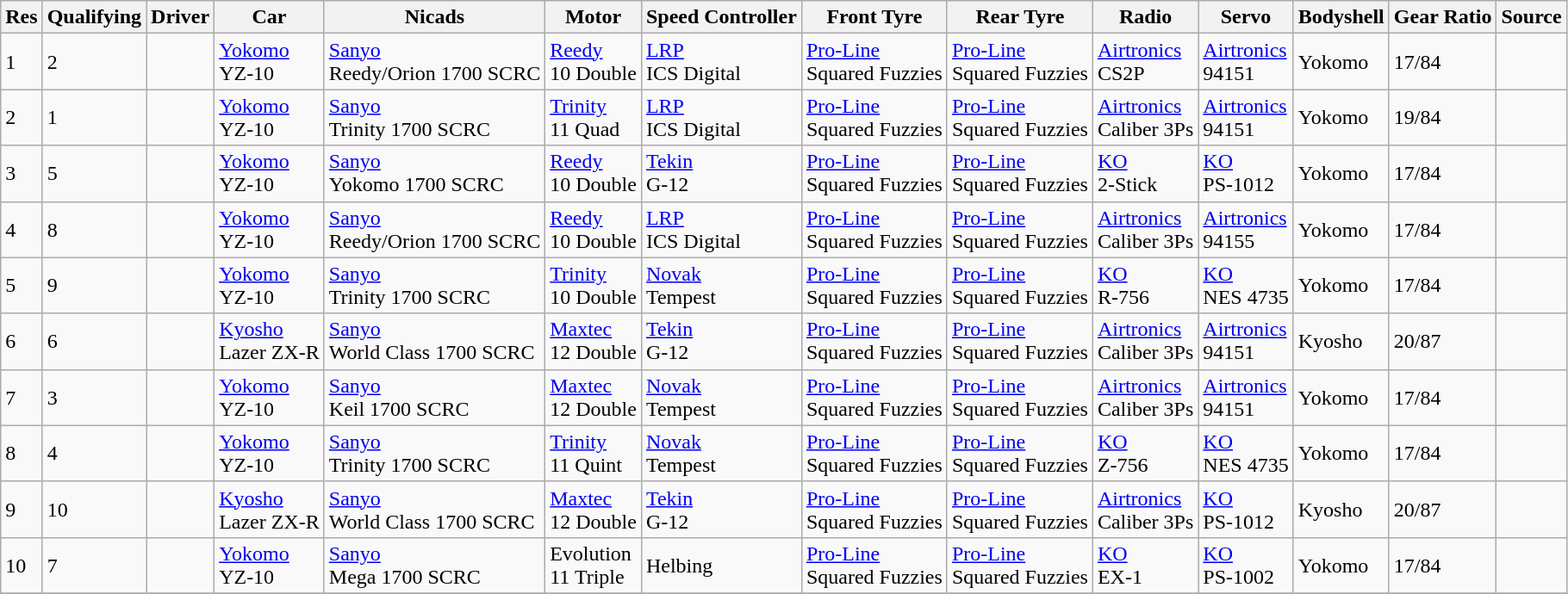<table class="wikitable sortable">
<tr>
<th>Res</th>
<th>Qualifying</th>
<th>Driver</th>
<th>Car</th>
<th>Nicads</th>
<th>Motor</th>
<th>Speed Controller</th>
<th>Front Tyre</th>
<th>Rear Tyre</th>
<th>Radio</th>
<th>Servo</th>
<th>Bodyshell</th>
<th>Gear Ratio</th>
<th>Source</th>
</tr>
<tr>
<td>1</td>
<td>2</td>
<td></td>
<td><a href='#'>Yokomo</a> <br> YZ-10</td>
<td><a href='#'>Sanyo</a> <br> Reedy/Orion 1700 SCRC</td>
<td><a href='#'>Reedy</a> <br> 10 Double</td>
<td><a href='#'>LRP</a> <br> ICS Digital</td>
<td><a href='#'>Pro-Line</a> <br> Squared Fuzzies</td>
<td><a href='#'>Pro-Line</a> <br> Squared Fuzzies</td>
<td><a href='#'>Airtronics</a> <br> CS2P</td>
<td><a href='#'>Airtronics</a> <br> 94151</td>
<td>Yokomo</td>
<td>17/84</td>
<td></td>
</tr>
<tr>
<td>2</td>
<td>1</td>
<td></td>
<td><a href='#'>Yokomo</a> <br> YZ-10</td>
<td><a href='#'>Sanyo</a> <br> Trinity 1700 SCRC</td>
<td><a href='#'>Trinity</a> <br> 11 Quad</td>
<td><a href='#'>LRP</a> <br> ICS Digital</td>
<td><a href='#'>Pro-Line</a> <br> Squared Fuzzies</td>
<td><a href='#'>Pro-Line</a> <br> Squared Fuzzies</td>
<td><a href='#'>Airtronics</a> <br> Caliber 3Ps</td>
<td><a href='#'>Airtronics</a> <br> 94151</td>
<td>Yokomo</td>
<td>19/84</td>
<td></td>
</tr>
<tr>
<td>3</td>
<td>5</td>
<td></td>
<td><a href='#'>Yokomo</a> <br> YZ-10</td>
<td><a href='#'>Sanyo</a> <br> Yokomo 1700 SCRC</td>
<td><a href='#'>Reedy</a> <br> 10 Double</td>
<td><a href='#'>Tekin</a> <br> G-12</td>
<td><a href='#'>Pro-Line</a> <br> Squared Fuzzies</td>
<td><a href='#'>Pro-Line</a> <br> Squared Fuzzies</td>
<td><a href='#'>KO</a> <br> 2-Stick</td>
<td><a href='#'>KO</a> <br> PS-1012</td>
<td>Yokomo</td>
<td>17/84</td>
<td></td>
</tr>
<tr>
<td>4</td>
<td>8</td>
<td></td>
<td><a href='#'>Yokomo</a> <br> YZ-10</td>
<td><a href='#'>Sanyo</a> <br> Reedy/Orion 1700 SCRC</td>
<td><a href='#'>Reedy</a> <br> 10 Double</td>
<td><a href='#'>LRP</a> <br> ICS Digital</td>
<td><a href='#'>Pro-Line</a> <br> Squared Fuzzies</td>
<td><a href='#'>Pro-Line</a> <br> Squared Fuzzies</td>
<td><a href='#'>Airtronics</a> <br> Caliber 3Ps</td>
<td><a href='#'>Airtronics</a> <br> 94155</td>
<td>Yokomo</td>
<td>17/84</td>
<td></td>
</tr>
<tr>
<td>5</td>
<td>9</td>
<td></td>
<td><a href='#'>Yokomo</a> <br> YZ-10</td>
<td><a href='#'>Sanyo</a> <br> Trinity 1700 SCRC</td>
<td><a href='#'>Trinity</a> <br> 10 Double</td>
<td><a href='#'>Novak</a> <br> Tempest</td>
<td><a href='#'>Pro-Line</a> <br> Squared Fuzzies</td>
<td><a href='#'>Pro-Line</a> <br> Squared Fuzzies</td>
<td><a href='#'>KO</a> <br> R-756</td>
<td><a href='#'>KO</a> <br> NES 4735</td>
<td>Yokomo</td>
<td>17/84</td>
<td></td>
</tr>
<tr>
<td>6</td>
<td>6</td>
<td></td>
<td><a href='#'>Kyosho</a> <br> Lazer ZX-R</td>
<td><a href='#'>Sanyo</a> <br> World Class 1700 SCRC</td>
<td><a href='#'>Maxtec</a> <br> 12 Double</td>
<td><a href='#'>Tekin</a> <br> G-12</td>
<td><a href='#'>Pro-Line</a> <br> Squared Fuzzies</td>
<td><a href='#'>Pro-Line</a> <br> Squared Fuzzies</td>
<td><a href='#'>Airtronics</a> <br> Caliber 3Ps</td>
<td><a href='#'>Airtronics</a> <br> 94151</td>
<td>Kyosho</td>
<td>20/87</td>
<td></td>
</tr>
<tr>
<td>7</td>
<td>3</td>
<td></td>
<td><a href='#'>Yokomo</a> <br> YZ-10</td>
<td><a href='#'>Sanyo</a> <br> Keil 1700 SCRC</td>
<td><a href='#'>Maxtec</a> <br> 12 Double</td>
<td><a href='#'>Novak</a> <br> Tempest</td>
<td><a href='#'>Pro-Line</a> <br> Squared Fuzzies</td>
<td><a href='#'>Pro-Line</a> <br> Squared Fuzzies</td>
<td><a href='#'>Airtronics</a> <br> Caliber 3Ps</td>
<td><a href='#'>Airtronics</a> <br> 94151</td>
<td>Yokomo</td>
<td>17/84</td>
<td></td>
</tr>
<tr>
<td>8</td>
<td>4</td>
<td></td>
<td><a href='#'>Yokomo</a> <br> YZ-10</td>
<td><a href='#'>Sanyo</a> <br> Trinity 1700 SCRC</td>
<td><a href='#'>Trinity</a> <br> 11 Quint</td>
<td><a href='#'>Novak</a> <br> Tempest</td>
<td><a href='#'>Pro-Line</a> <br> Squared Fuzzies</td>
<td><a href='#'>Pro-Line</a> <br> Squared Fuzzies</td>
<td><a href='#'>KO</a> <br> Z-756</td>
<td><a href='#'>KO</a> <br> NES 4735</td>
<td>Yokomo</td>
<td>17/84</td>
<td></td>
</tr>
<tr>
<td>9</td>
<td>10</td>
<td></td>
<td><a href='#'>Kyosho</a> <br> Lazer ZX-R</td>
<td><a href='#'>Sanyo</a> <br> World Class 1700 SCRC</td>
<td><a href='#'>Maxtec</a> <br> 12 Double</td>
<td><a href='#'>Tekin</a> <br> G-12</td>
<td><a href='#'>Pro-Line</a> <br> Squared Fuzzies</td>
<td><a href='#'>Pro-Line</a> <br> Squared Fuzzies</td>
<td><a href='#'>Airtronics</a> <br> Caliber 3Ps</td>
<td><a href='#'>KO</a> <br> PS-1012</td>
<td>Kyosho</td>
<td>20/87</td>
<td></td>
</tr>
<tr>
<td>10</td>
<td>7</td>
<td></td>
<td><a href='#'>Yokomo</a> <br> YZ-10</td>
<td><a href='#'>Sanyo</a> <br> Mega 1700 SCRC</td>
<td>Evolution <br> 11 Triple</td>
<td>Helbing</td>
<td><a href='#'>Pro-Line</a> <br> Squared Fuzzies</td>
<td><a href='#'>Pro-Line</a> <br> Squared Fuzzies</td>
<td><a href='#'>KO</a> <br> EX-1</td>
<td><a href='#'>KO</a> <br> PS-1002</td>
<td>Yokomo</td>
<td>17/84</td>
<td></td>
</tr>
<tr>
</tr>
</table>
